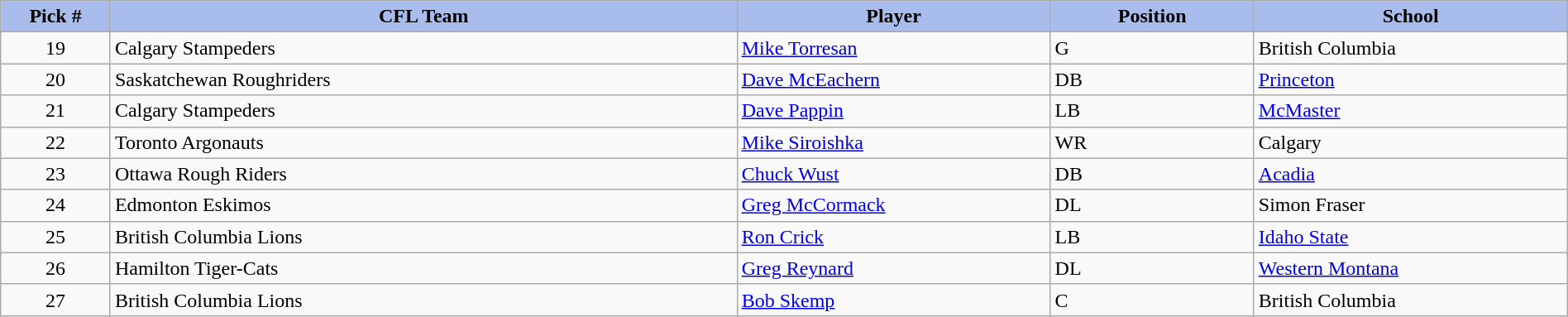<table class="wikitable" style="width: 100%">
<tr>
<th style="background:#a8bdec; width:7%;">Pick #</th>
<th style="width:40%; background:#a8bdec;">CFL Team</th>
<th style="width:20%; background:#a8bdec;">Player</th>
<th style="width:13%; background:#a8bdec;">Position</th>
<th style="width:20%; background:#a8bdec;">School</th>
</tr>
<tr>
<td align="center">19</td>
<td>Calgary Stampeders</td>
<td><a href='#'>Mike Torresan</a></td>
<td>G</td>
<td>British Columbia</td>
</tr>
<tr>
<td align="center">20</td>
<td>Saskatchewan Roughriders</td>
<td><a href='#'>Dave McEachern</a></td>
<td>DB</td>
<td><a href='#'>Princeton</a></td>
</tr>
<tr>
<td align="center">21</td>
<td>Calgary Stampeders</td>
<td><a href='#'>Dave Pappin</a></td>
<td>LB</td>
<td><a href='#'>McMaster</a></td>
</tr>
<tr>
<td align="center">22</td>
<td>Toronto Argonauts</td>
<td><a href='#'>Mike Siroishka</a></td>
<td>WR</td>
<td>Calgary</td>
</tr>
<tr>
<td align="center">23</td>
<td>Ottawa Rough Riders</td>
<td><a href='#'>Chuck Wust</a></td>
<td>DB</td>
<td><a href='#'>Acadia</a></td>
</tr>
<tr>
<td align="center">24</td>
<td>Edmonton Eskimos</td>
<td><a href='#'>Greg McCormack</a></td>
<td>DL</td>
<td>Simon Fraser</td>
</tr>
<tr>
<td align="center">25</td>
<td>British Columbia Lions</td>
<td><a href='#'>Ron Crick</a></td>
<td>LB</td>
<td><a href='#'>Idaho State</a></td>
</tr>
<tr>
<td align="center">26</td>
<td>Hamilton Tiger-Cats</td>
<td><a href='#'>Greg Reynard</a></td>
<td>DL</td>
<td><a href='#'>Western Montana</a></td>
</tr>
<tr>
<td align="center">27</td>
<td>British Columbia Lions</td>
<td><a href='#'>Bob Skemp</a></td>
<td>C</td>
<td>British Columbia</td>
</tr>
</table>
